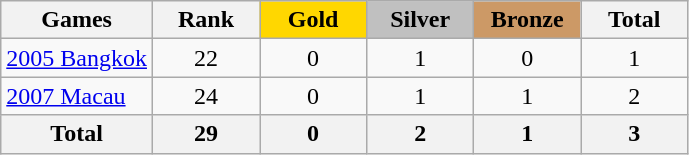<table class="wikitable sortable" style="margin-top:0; text-align:center;">
<tr>
<th>Games</th>
<th style="width:4em;">Rank</th>
<td style="background:gold; width:4em;"><strong>Gold</strong></td>
<td style="background:silver; width:4em;"><strong>Silver</strong></td>
<td style="background:#c96; width:4em;"><strong>Bronze</strong></td>
<th style="width:4em;">Total</th>
</tr>
<tr>
<td align=left><a href='#'>2005 Bangkok</a></td>
<td>22</td>
<td>0</td>
<td>1</td>
<td>0</td>
<td>1</td>
</tr>
<tr>
<td align=left><a href='#'>2007 Macau</a></td>
<td>24</td>
<td>0</td>
<td>1</td>
<td>1</td>
<td>2</td>
</tr>
<tr>
<th>Total</th>
<th>29</th>
<th>0</th>
<th>2</th>
<th>1</th>
<th>3</th>
</tr>
</table>
